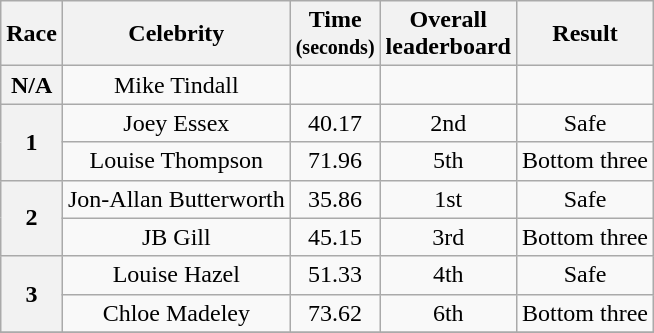<table class="wikitable plainrowheaders" style="text-align:center;">
<tr>
<th>Race</th>
<th>Celebrity</th>
<th>Time<br><small>(seconds)</small></th>
<th>Overall<br>leaderboard</th>
<th>Result</th>
</tr>
<tr>
<th>N/A</th>
<td>Mike Tindall</td>
<td></td>
<td></td>
<td></td>
</tr>
<tr>
<th rowspan=2>1</th>
<td>Joey Essex</td>
<td>40.17</td>
<td>2nd</td>
<td>Safe</td>
</tr>
<tr>
<td>Louise Thompson</td>
<td>71.96</td>
<td>5th</td>
<td>Bottom three</td>
</tr>
<tr>
<th rowspan=2>2</th>
<td>Jon-Allan Butterworth</td>
<td>35.86</td>
<td>1st</td>
<td>Safe</td>
</tr>
<tr>
<td>JB Gill</td>
<td>45.15</td>
<td>3rd</td>
<td>Bottom three</td>
</tr>
<tr>
<th rowspan=2>3</th>
<td>Louise Hazel</td>
<td>51.33</td>
<td>4th</td>
<td>Safe</td>
</tr>
<tr>
<td>Chloe Madeley</td>
<td>73.62</td>
<td>6th</td>
<td>Bottom three</td>
</tr>
<tr>
</tr>
</table>
